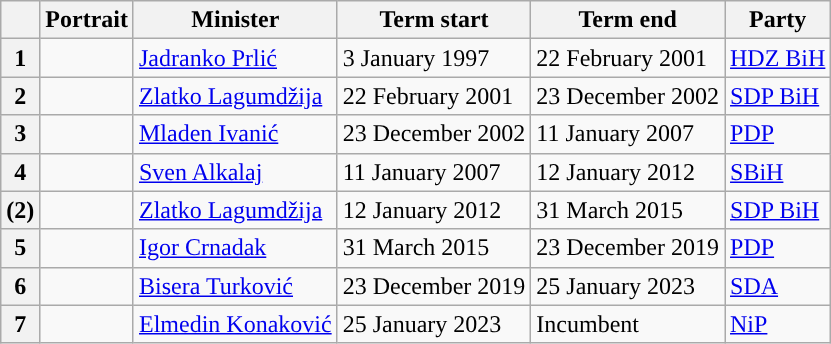<table class="wikitable" style="text-align: left;">
<tr>
<th></th>
<th>Portrait</th>
<th>Minister</th>
<th>Term start</th>
<th>Term end</th>
<th>Party</th>
</tr>
<tr>
<th style="background:">1</th>
<td></td>
<td><a href='#'>Jadranko Prlić</a></td>
<td>3 January 1997</td>
<td>22 February 2001</td>
<td><a href='#'>HDZ BiH</a></td>
</tr>
<tr>
<th style="background:">2</th>
<td></td>
<td><a href='#'>Zlatko Lagumdžija</a></td>
<td>22 February 2001</td>
<td>23 December 2002</td>
<td><a href='#'>SDP BiH</a></td>
</tr>
<tr>
<th style="background:">3</th>
<td></td>
<td><a href='#'>Mladen Ivanić</a></td>
<td>23 December 2002</td>
<td>11 January 2007</td>
<td><a href='#'>PDP</a></td>
</tr>
<tr>
<th style="background:">4</th>
<td></td>
<td><a href='#'>Sven Alkalaj</a></td>
<td>11 January 2007</td>
<td>12 January 2012</td>
<td><a href='#'>SBiH</a></td>
</tr>
<tr>
<th style="background:">(2)</th>
<td></td>
<td><a href='#'>Zlatko Lagumdžija</a></td>
<td>12 January 2012</td>
<td>31 March 2015</td>
<td><a href='#'>SDP BiH</a></td>
</tr>
<tr>
<th style="background:">5</th>
<td></td>
<td><a href='#'>Igor Crnadak</a></td>
<td>31 March 2015</td>
<td>23 December 2019</td>
<td><a href='#'>PDP</a></td>
</tr>
<tr>
<th style="background:">6</th>
<td></td>
<td><a href='#'>Bisera Turković</a></td>
<td>23 December 2019</td>
<td>25 January 2023</td>
<td><a href='#'>SDA</a></td>
</tr>
<tr>
<th style="background:">7</th>
<td></td>
<td><a href='#'>Elmedin Konaković</a></td>
<td>25 January 2023</td>
<td>Incumbent</td>
<td><a href='#'>NiP</a></td>
</tr>
</table>
